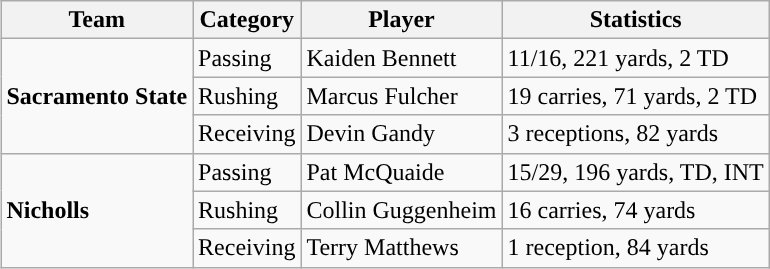<table class="wikitable" style="float: right;">
<tr>
<th>Team</th>
<th>Category</th>
<th>Player</th>
<th>Statistics</th>
</tr>
<tr>
<td rowspan=3><strong>Sacramento State</strong></td>
<td>Passing</td>
<td>Kaiden Bennett</td>
<td>11/16, 221 yards, 2 TD</td>
</tr>
<tr>
<td>Rushing</td>
<td>Marcus Fulcher</td>
<td>19 carries, 71 yards, 2 TD</td>
</tr>
<tr>
<td>Receiving</td>
<td>Devin Gandy</td>
<td>3 receptions, 82 yards</td>
</tr>
<tr>
<td rowspan=3><strong>Nicholls</strong></td>
<td>Passing</td>
<td>Pat McQuaide</td>
<td>15/29, 196 yards, TD, INT</td>
</tr>
<tr>
<td>Rushing</td>
<td>Collin Guggenheim</td>
<td>16 carries, 74 yards</td>
</tr>
<tr>
<td>Receiving</td>
<td>Terry Matthews</td>
<td>1 reception, 84 yards</td>
</tr>
</table>
